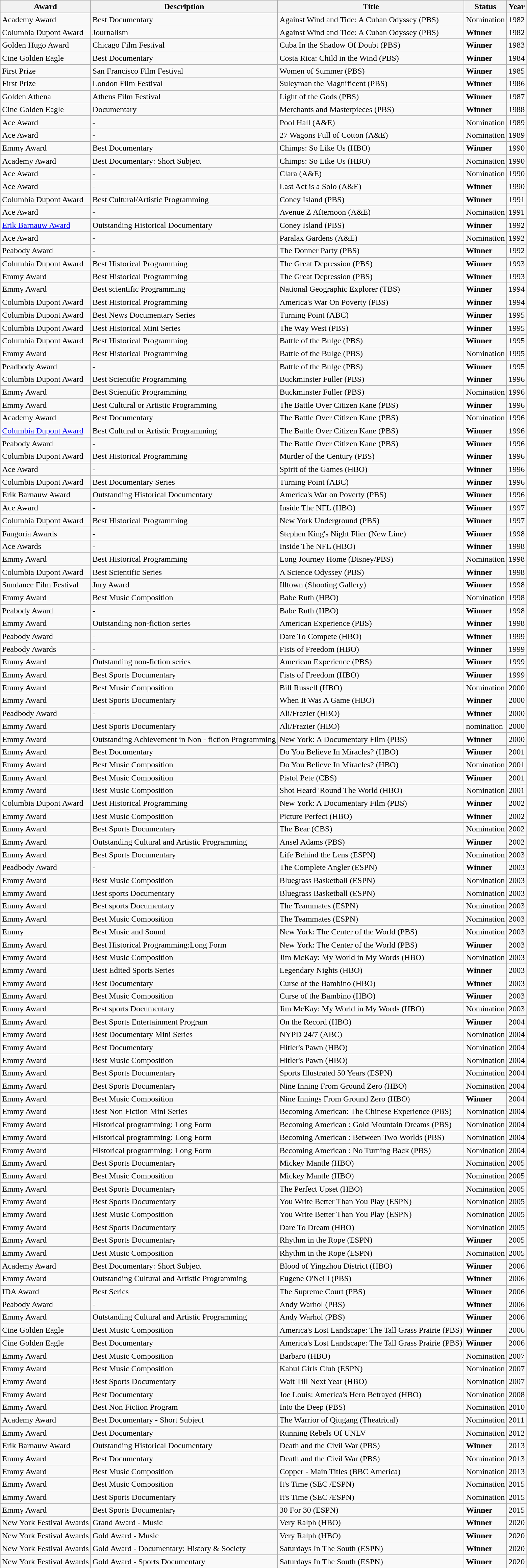<table class="wikitable">
<tr>
<th>Award</th>
<th>Description</th>
<th>Title</th>
<th>Status</th>
<th>Year</th>
</tr>
<tr>
<td>Academy Award</td>
<td>Best Documentary</td>
<td>Against Wind and Tide: A Cuban Odyssey (PBS)</td>
<td>Nomination</td>
<td>1982</td>
</tr>
<tr>
<td>Columbia Dupont Award</td>
<td>Journalism</td>
<td>Against Wind and Tide: A Cuban Odyssey (PBS)</td>
<td><strong>Winner</strong></td>
<td>1982</td>
</tr>
<tr>
<td>Golden Hugo Award</td>
<td>Chicago Film Festival</td>
<td>Cuba In the Shadow Of Doubt (PBS)</td>
<td><strong>Winner</strong></td>
<td>1983</td>
</tr>
<tr>
<td>Cine Golden Eagle</td>
<td>Best Documentary</td>
<td>Costa Rica: Child in the Wind (PBS)</td>
<td><strong>Winner</strong></td>
<td>1984</td>
</tr>
<tr>
<td>First Prize</td>
<td>San Francisco Film Festival</td>
<td>Women of Summer (PBS)</td>
<td><strong>Winner</strong></td>
<td>1985</td>
</tr>
<tr>
<td>First Prize</td>
<td>London Film Festival</td>
<td>Suleyman the Magnificent (PBS)</td>
<td><strong>Winner</strong></td>
<td>1986</td>
</tr>
<tr>
<td>Golden Athena</td>
<td>Athens Film Festival</td>
<td>Light of the Gods (PBS)</td>
<td><strong>Winner</strong></td>
<td>1987</td>
</tr>
<tr>
<td>Cine Golden Eagle</td>
<td>Documentary</td>
<td>Merchants and Masterpieces (PBS)</td>
<td><strong>Winner</strong></td>
<td>1988</td>
</tr>
<tr>
<td>Ace Award</td>
<td>-</td>
<td>Pool Hall (A&E)</td>
<td>Nomination</td>
<td>1989</td>
</tr>
<tr>
<td>Ace Award</td>
<td>-</td>
<td>27 Wagons Full of Cotton (A&E)</td>
<td>Nomination</td>
<td>1989</td>
</tr>
<tr>
<td>Emmy Award</td>
<td>Best Documentary</td>
<td>Chimps: So Like Us (HBO)</td>
<td><strong>Winner</strong></td>
<td>1990</td>
</tr>
<tr>
<td>Academy Award</td>
<td>Best Documentary: Short Subject</td>
<td>Chimps: So Like Us (HBO)</td>
<td>Nomination</td>
<td>1990</td>
</tr>
<tr>
<td>Ace Award</td>
<td>-</td>
<td>Clara (A&E)</td>
<td>Nomination</td>
<td>1990</td>
</tr>
<tr>
<td>Ace Award</td>
<td>-</td>
<td>Last Act is a Solo (A&E)</td>
<td><strong>Winner</strong></td>
<td>1990</td>
</tr>
<tr>
<td>Columbia Dupont Award</td>
<td>Best Cultural/Artistic Programming</td>
<td>Coney Island (PBS)</td>
<td><strong>Winner</strong></td>
<td>1991</td>
</tr>
<tr>
<td>Ace Award</td>
<td>-</td>
<td>Avenue Z Afternoon (A&E)</td>
<td>Nomination</td>
<td>1991</td>
</tr>
<tr>
<td><a href='#'>Erik Barnauw Award</a></td>
<td>Outstanding Historical Documentary</td>
<td>Coney Island (PBS)</td>
<td><strong>Winner</strong></td>
<td>1992</td>
</tr>
<tr>
<td>Ace Award</td>
<td>-</td>
<td>Paralax Gardens (A&E)</td>
<td>Nomination</td>
<td>1992</td>
</tr>
<tr>
<td>Peabody Award</td>
<td>-</td>
<td>The Donner Party (PBS)</td>
<td><strong>Winner</strong></td>
<td>1992</td>
</tr>
<tr>
<td>Columbia Dupont Award</td>
<td>Best Historical Programming</td>
<td>The Great Depression (PBS)</td>
<td><strong>Winner</strong></td>
<td>1993</td>
</tr>
<tr>
<td>Emmy Award</td>
<td>Best Historical Programming</td>
<td>The Great Depression (PBS)</td>
<td><strong>Winner</strong></td>
<td>1993</td>
</tr>
<tr>
<td>Emmy Award</td>
<td>Best scientific Programming</td>
<td>National Geographic Explorer (TBS)</td>
<td><strong>Winner</strong></td>
<td>1994</td>
</tr>
<tr>
<td>Columbia Dupont Award</td>
<td>Best Historical Programming</td>
<td>America's War On Poverty (PBS)</td>
<td><strong>Winner</strong></td>
<td>1994</td>
</tr>
<tr>
<td>Columbia Dupont Award</td>
<td>Best News Documentary Series</td>
<td>Turning Point (ABC)</td>
<td><strong>Winner</strong></td>
<td>1995</td>
</tr>
<tr>
<td>Columbia Dupont Award</td>
<td>Best Historical Mini Series</td>
<td>The Way West (PBS)</td>
<td><strong>Winner</strong></td>
<td>1995</td>
</tr>
<tr>
<td>Columbia Dupont Award</td>
<td>Best Historical Programming</td>
<td>Battle of the Bulge (PBS)</td>
<td><strong>Winner</strong></td>
<td>1995</td>
</tr>
<tr>
<td>Emmy Award</td>
<td>Best Historical Programming</td>
<td>Battle of the Bulge (PBS)</td>
<td>Nomination</td>
<td>1995</td>
</tr>
<tr>
<td>Peadbody Award</td>
<td>-</td>
<td>Battle of the Bulge (PBS)</td>
<td><strong>Winner</strong></td>
<td>1995</td>
</tr>
<tr>
<td>Columbia Dupont Award</td>
<td>Best Scientific Programming</td>
<td>Buckminster Fuller (PBS)</td>
<td><strong>Winner</strong></td>
<td>1996</td>
</tr>
<tr>
<td>Emmy Award</td>
<td>Best Scientific Programming</td>
<td>Buckminster Fuller (PBS)</td>
<td>Nomination</td>
<td>1996</td>
</tr>
<tr>
<td>Emmy Award</td>
<td>Best Cultural or Artistic Programming</td>
<td>The Battle Over Citizen Kane (PBS)</td>
<td><strong>Winner</strong></td>
<td>1996</td>
</tr>
<tr>
<td>Academy Award</td>
<td>Best Documentary</td>
<td>The Battle Over Citizen Kane (PBS)</td>
<td>Nomination</td>
<td>1996</td>
</tr>
<tr>
<td><a href='#'>Columbia Dupont Award</a></td>
<td>Best Cultural or Artistic Programming</td>
<td>The Battle Over Citizen Kane (PBS)</td>
<td><strong>Winner</strong></td>
<td>1996</td>
</tr>
<tr>
<td>Peabody Award</td>
<td>-</td>
<td>The Battle Over Citizen Kane (PBS)</td>
<td><strong>Winner</strong></td>
<td>1996</td>
</tr>
<tr>
<td>Columbia Dupont Award</td>
<td>Best Historical Programming</td>
<td>Murder of the Century (PBS)</td>
<td><strong>Winner</strong></td>
<td>1996</td>
</tr>
<tr>
<td>Ace Award</td>
<td>-</td>
<td>Spirit of the Games (HBO)</td>
<td><strong>Winner</strong></td>
<td>1996</td>
</tr>
<tr>
<td>Columbia Dupont Award</td>
<td>Best Documentary Series</td>
<td>Turning Point (ABC)</td>
<td><strong>Winner</strong></td>
<td>1996</td>
</tr>
<tr>
<td>Erik Barnauw Award</td>
<td>Outstanding Historical Documentary</td>
<td>America's War on Poverty (PBS)</td>
<td><strong>Winner</strong></td>
<td>1996</td>
</tr>
<tr>
<td>Ace Award</td>
<td>-</td>
<td>Inside The NFL (HBO)</td>
<td><strong>Winner</strong></td>
<td>1997</td>
</tr>
<tr>
<td>Columbia Dupont Award</td>
<td>Best Historical Programming</td>
<td>New York Underground (PBS)</td>
<td><strong>Winner</strong></td>
<td>1997</td>
</tr>
<tr>
<td>Fangoria Awards</td>
<td>-</td>
<td>Stephen King's Night Flier (New Line)</td>
<td><strong>Winner</strong></td>
<td>1998</td>
</tr>
<tr>
<td>Ace Awards</td>
<td>-</td>
<td>Inside The NFL (HBO)</td>
<td><strong>Winner</strong></td>
<td>1998</td>
</tr>
<tr>
<td>Emmy Award</td>
<td>Best Historical Programming</td>
<td>Long Journey Home (Disney/PBS)</td>
<td>Nomination</td>
<td>1998</td>
</tr>
<tr>
<td>Columbia Dupont Award</td>
<td>Best Scientific Series</td>
<td>A Science Odyssey (PBS)</td>
<td><strong>Winner</strong></td>
<td>1998</td>
</tr>
<tr>
<td>Sundance Film Festival</td>
<td>Jury Award</td>
<td>Illtown (Shooting Gallery)</td>
<td><strong>Winner</strong></td>
<td>1998</td>
</tr>
<tr>
<td>Emmy Award</td>
<td>Best Music Composition</td>
<td>Babe Ruth (HBO)</td>
<td>Nomination</td>
<td>1998</td>
</tr>
<tr>
<td>Peabody Award</td>
<td>-</td>
<td>Babe Ruth (HBO)</td>
<td><strong>Winner</strong></td>
<td>1998</td>
</tr>
<tr>
<td>Emmy Award</td>
<td>Outstanding non-fiction series</td>
<td>American Experience (PBS)</td>
<td><strong>Winner</strong></td>
<td>1998</td>
</tr>
<tr>
<td>Peabody Award</td>
<td>-</td>
<td>Dare To Compete (HBO)</td>
<td><strong>Winner</strong></td>
<td>1999</td>
</tr>
<tr>
<td>Peabody Awards</td>
<td>-</td>
<td>Fists of Freedom (HBO)</td>
<td><strong>Winner</strong></td>
<td>1999</td>
</tr>
<tr>
<td>Emmy Award</td>
<td>Outstanding non-fiction series</td>
<td>American Experience (PBS)</td>
<td><strong>Winner</strong></td>
<td>1999</td>
</tr>
<tr>
<td>Emmy Award</td>
<td>Best Sports Documentary</td>
<td>Fists of Freedom (HBO)</td>
<td><strong>Winner</strong></td>
<td>1999</td>
</tr>
<tr>
<td>Emmy Award</td>
<td>Best Music Composition</td>
<td>Bill Russell (HBO)</td>
<td>Nomination</td>
<td>2000</td>
</tr>
<tr>
<td>Emmy Award</td>
<td>Best Sports Documentary</td>
<td>When It Was A Game (HBO)</td>
<td><strong>Winner</strong></td>
<td>2000</td>
</tr>
<tr>
<td>Peadbody Award</td>
<td>-</td>
<td>Ali/Frazier (HBO)</td>
<td><strong>Winner</strong></td>
<td>2000</td>
</tr>
<tr>
<td>Emmy Award</td>
<td>Best Sports Documentary</td>
<td>Ali/Frazier (HBO)</td>
<td>nomination</td>
<td>2000</td>
</tr>
<tr>
<td>Emmy Award</td>
<td>Outstanding Achievement in Non - fiction Programming</td>
<td>New York: A Documentary Film (PBS)</td>
<td><strong>Winner</strong></td>
<td>2000</td>
</tr>
<tr>
<td>Emmy Award</td>
<td>Best Documentary</td>
<td>Do You Believe In Miracles? (HBO)</td>
<td><strong>Winner</strong></td>
<td>2001</td>
</tr>
<tr>
<td>Emmy Award</td>
<td>Best Music Composition</td>
<td>Do You Believe In Miracles? (HBO)</td>
<td>Nomination</td>
<td>2001</td>
</tr>
<tr>
<td>Emmy Award</td>
<td>Best Music Composition</td>
<td>Pistol Pete (CBS)</td>
<td><strong>Winner</strong></td>
<td>2001</td>
</tr>
<tr>
<td>Emmy Award</td>
<td>Best Music Composition</td>
<td>Shot Heard 'Round The World (HBO)</td>
<td>Nomination</td>
<td>2001</td>
</tr>
<tr>
<td>Columbia Dupont Award</td>
<td>Best Historical Programming</td>
<td>New York: A Documentary Film (PBS)</td>
<td><strong>Winner</strong></td>
<td>2002</td>
</tr>
<tr>
<td>Emmy Award</td>
<td>Best Music Composition</td>
<td>Picture Perfect (HBO)</td>
<td><strong>Winner</strong></td>
<td>2002</td>
</tr>
<tr>
<td>Emmy Award</td>
<td>Best Sports Documentary</td>
<td>The Bear (CBS)</td>
<td>Nomination</td>
<td>2002</td>
</tr>
<tr>
<td>Emmy Award</td>
<td>Outstanding Cultural and Artistic Programming</td>
<td>Ansel Adams (PBS)</td>
<td><strong>Winner</strong></td>
<td>2002</td>
</tr>
<tr>
<td>Emmy Award</td>
<td>Best Sports Documentary</td>
<td>Life Behind the Lens (ESPN)</td>
<td>Nomination</td>
<td>2003</td>
</tr>
<tr>
<td>Peadbody Award</td>
<td>-</td>
<td>The Complete Angler (ESPN)</td>
<td><strong>Winner</strong></td>
<td>2003</td>
</tr>
<tr>
<td>Emmy Award</td>
<td>Best Music Composition</td>
<td>Bluegrass Basketball (ESPN)</td>
<td>Nomination</td>
<td>2003</td>
</tr>
<tr>
<td>Emmy Award</td>
<td>Best sports Documentary</td>
<td>Bluegrass Basketball (ESPN)</td>
<td>Nomination</td>
<td>2003</td>
</tr>
<tr>
<td>Emmy Award</td>
<td>Best sports Documentary</td>
<td>The Teammates (ESPN)</td>
<td>Nomination</td>
<td>2003</td>
</tr>
<tr>
<td>Emmy Award</td>
<td>Best Music Composition</td>
<td>The Teammates (ESPN)</td>
<td>Nomination</td>
<td>2003</td>
</tr>
<tr>
<td>Emmy</td>
<td>Best Music and Sound</td>
<td>New York: The Center of the World (PBS)</td>
<td>Nomination</td>
<td>2003</td>
</tr>
<tr>
<td>Emmy Award</td>
<td>Best Historical Programming:Long Form</td>
<td>New York: The Center of the World (PBS)</td>
<td><strong>Winner</strong></td>
<td>2003</td>
</tr>
<tr>
<td>Emmy Award</td>
<td>Best Music Composition</td>
<td>Jim McKay: My World in My Words (HBO)</td>
<td>Nomination</td>
<td>2003</td>
</tr>
<tr>
<td>Emmy Award</td>
<td>Best Edited Sports Series</td>
<td>Legendary Nights (HBO)</td>
<td><strong>Winner</strong></td>
<td>2003</td>
</tr>
<tr>
<td>Emmy Award</td>
<td>Best Documentary</td>
<td>Curse of the Bambino (HBO)</td>
<td><strong>Winner</strong></td>
<td>2003</td>
</tr>
<tr>
<td>Emmy Award</td>
<td>Best Music Composition</td>
<td>Curse of the Bambino (HBO)</td>
<td><strong>Winner</strong></td>
<td>2003</td>
</tr>
<tr>
<td>Emmy Award</td>
<td>Best sports Documentary</td>
<td>Jim McKay: My World in My Words (HBO)</td>
<td>Nomination</td>
<td>2003</td>
</tr>
<tr>
<td>Emmy Award</td>
<td>Best Sports Entertainment Program</td>
<td>On the Record (HBO)</td>
<td><strong>Winner</strong></td>
<td>2004</td>
</tr>
<tr>
<td>Emmy Award</td>
<td>Best Documentary Mini Series</td>
<td>NYPD 24/7 (ABC)</td>
<td>Nomination</td>
<td>2004</td>
</tr>
<tr>
<td>Emmy Award</td>
<td>Best Documentary</td>
<td>Hitler's Pawn (HBO)</td>
<td>Nomination</td>
<td>2004</td>
</tr>
<tr>
<td>Emmy Award</td>
<td>Best Music Composition</td>
<td>Hitler's Pawn (HBO)</td>
<td>Nomination</td>
<td>2004</td>
</tr>
<tr>
<td>Emmy Award</td>
<td>Best Sports Documentary</td>
<td>Sports Illustrated 50 Years (ESPN)</td>
<td>Nomination</td>
<td>2004</td>
</tr>
<tr>
<td>Emmy Award</td>
<td>Best Sports Documentary</td>
<td>Nine Inning From Ground Zero (HBO)</td>
<td>Nomination</td>
<td>2004</td>
</tr>
<tr>
<td>Emmy Award</td>
<td>Best Music Composition</td>
<td>Nine Innings From Ground Zero (HBO)</td>
<td><strong>Winner</strong></td>
<td>2004</td>
</tr>
<tr>
<td>Emmy Award</td>
<td>Best Non Fiction Mini Series</td>
<td>Becoming American: The Chinese Experience (PBS)</td>
<td>Nomination</td>
<td>2004</td>
</tr>
<tr>
<td>Emmy Award</td>
<td>Historical programming: Long Form</td>
<td>Becoming American : Gold Mountain Dreams (PBS)</td>
<td>Nomination</td>
<td>2004</td>
</tr>
<tr>
<td>Emmy Award</td>
<td>Historical programming: Long Form</td>
<td>Becoming American : Between Two Worlds (PBS)</td>
<td>Nomination</td>
<td>2004</td>
</tr>
<tr>
<td>Emmy Award</td>
<td>Historical programming: Long Form</td>
<td>Becoming American : No Turning Back (PBS)</td>
<td>Nomination</td>
<td>2004</td>
</tr>
<tr>
<td>Emmy Award</td>
<td>Best Sports Documentary</td>
<td>Mickey Mantle (HBO)</td>
<td>Nomination</td>
<td>2005</td>
</tr>
<tr>
<td>Emmy Award</td>
<td>Best Music Composition</td>
<td>Mickey Mantle (HBO)</td>
<td>Nomination</td>
<td>2005</td>
</tr>
<tr>
<td>Emmy Award</td>
<td>Best Sports Documentary</td>
<td>The Perfect Upset (HBO)</td>
<td>Nomination</td>
<td>2005</td>
</tr>
<tr>
<td>Emmy Award</td>
<td>Best Sports Documentary</td>
<td>You Write Better Than You Play (ESPN)</td>
<td>Nomination</td>
<td>2005</td>
</tr>
<tr>
<td>Emmy Award</td>
<td>Best Music Composition</td>
<td>You Write Better Than You Play (ESPN)</td>
<td>Nomination</td>
<td>2005</td>
</tr>
<tr>
<td>Emmy Award</td>
<td>Best Sports Documentary</td>
<td>Dare To Dream (HBO)</td>
<td>Nomination</td>
<td>2005</td>
</tr>
<tr>
<td>Emmy Award</td>
<td>Best Sports Documentary</td>
<td>Rhythm in the Rope (ESPN)</td>
<td><strong>Winner</strong></td>
<td>2005</td>
</tr>
<tr>
<td>Emmy Award</td>
<td>Best Music Composition</td>
<td>Rhythm in the Rope (ESPN)</td>
<td>Nomination</td>
<td>2005</td>
</tr>
<tr>
<td>Academy Award</td>
<td>Best Documentary: Short Subject</td>
<td>Blood of Yingzhou District (HBO)</td>
<td><strong>Winner</strong></td>
<td>2006</td>
</tr>
<tr>
<td>Emmy Award</td>
<td>Outstanding Cultural and Artistic Programming</td>
<td>Eugene O'Neill (PBS)</td>
<td><strong>Winner</strong></td>
<td>2006</td>
</tr>
<tr>
<td>IDA Award</td>
<td>Best Series</td>
<td>The Supreme Court (PBS)</td>
<td><strong>Winner</strong></td>
<td>2006</td>
</tr>
<tr>
<td>Peabody Award</td>
<td>-</td>
<td>Andy Warhol (PBS)</td>
<td><strong>Winner</strong></td>
<td>2006</td>
</tr>
<tr>
<td>Emmy Award</td>
<td>Outstanding Cultural and Artistic Programming</td>
<td>Andy Warhol (PBS)</td>
<td><strong>Winner</strong></td>
<td>2006</td>
</tr>
<tr>
<td>Cine Golden Eagle</td>
<td>Best Music Composition</td>
<td>America's Lost Landscape: The Tall Grass Prairie (PBS)</td>
<td><strong>Winner</strong></td>
<td>2006</td>
</tr>
<tr>
<td>Cine Golden Eagle</td>
<td>Best Documentary</td>
<td>America's Lost Landscape: The Tall Grass Prairie (PBS)</td>
<td><strong>Winner</strong></td>
<td>2006</td>
</tr>
<tr>
<td>Emmy Award</td>
<td>Best Music Composition</td>
<td>Barbaro (HBO)</td>
<td>Nomination</td>
<td>2007</td>
</tr>
<tr>
<td>Emmy Award</td>
<td>Best Music Composition</td>
<td>Kabul Girls Club (ESPN)</td>
<td>Nomination</td>
<td>2007</td>
</tr>
<tr>
<td>Emmy Award</td>
<td>Best Sports Documentary</td>
<td>Wait Till Next Year (HBO)</td>
<td>Nomination</td>
<td>2007</td>
</tr>
<tr>
<td>Emmy Award</td>
<td>Best Documentary</td>
<td>Joe Louis: America's Hero Betrayed (HBO)</td>
<td>Nomination</td>
<td>2008</td>
</tr>
<tr>
<td>Emmy Award</td>
<td>Best Non Fiction Program</td>
<td>Into the Deep (PBS)</td>
<td>Nomination</td>
<td>2010</td>
</tr>
<tr>
<td>Academy Award</td>
<td>Best Documentary - Short Subject</td>
<td>The Warrior of Qiugang (Theatrical)</td>
<td>Nomination</td>
<td>2011</td>
</tr>
<tr>
<td>Emmy Award</td>
<td>Best Documentary</td>
<td>Running Rebels Of UNLV</td>
<td>Nomination</td>
<td>2012</td>
</tr>
<tr>
<td>Erik Barnauw Award</td>
<td>Outstanding Historical Documentary</td>
<td>Death and the Civil War (PBS)</td>
<td><strong>Winner</strong></td>
<td>2013</td>
</tr>
<tr>
<td>Emmy Award</td>
<td>Best Documentary</td>
<td>Death and the Civil War (PBS)</td>
<td>Nomination</td>
<td>2013</td>
</tr>
<tr>
<td>Emmy Award</td>
<td>Best Music Composition</td>
<td>Copper - Main Titles (BBC America)</td>
<td>Nomination</td>
<td>2013</td>
</tr>
<tr>
<td>Emmy Award</td>
<td>Best Music Composition</td>
<td>It's Time (SEC /ESPN)</td>
<td>Nomination</td>
<td>2015</td>
</tr>
<tr>
<td>Emmy Award</td>
<td>Best Sports Documentary</td>
<td>It's Time (SEC /ESPN)</td>
<td>Nomination</td>
<td>2015</td>
</tr>
<tr>
<td>Emmy Award</td>
<td>Best Sports Documentary</td>
<td>30 For 30 (ESPN)</td>
<td><strong>Winner</strong></td>
<td>2015</td>
</tr>
<tr>
<td>New York Festival Awards</td>
<td>Grand Award - Music</td>
<td>Very Ralph (HBO)</td>
<td><strong>Winner</strong></td>
<td>2020</td>
</tr>
<tr>
<td>New York Festival Awards</td>
<td>Gold Award - Music</td>
<td>Very Ralph (HBO)</td>
<td><strong>Winner</strong></td>
<td>2020</td>
</tr>
<tr>
<td>New York Festival Awards</td>
<td>Gold Award - Documentary: History & Society</td>
<td>Saturdays In The South (ESPN)</td>
<td><strong>Winner</strong></td>
<td>2020</td>
</tr>
<tr>
<td>New York Festival Awards</td>
<td>Gold Award - Sports Documentary</td>
<td>Saturdays In The South (ESPN)</td>
<td><strong>Winner</strong></td>
<td>2020</td>
</tr>
</table>
